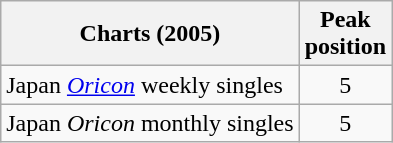<table class="wikitable">
<tr>
<th>Charts (2005)</th>
<th>Peak<br>position</th>
</tr>
<tr>
<td>Japan <em><a href='#'>Oricon</a></em> weekly singles</td>
<td align="center">5</td>
</tr>
<tr>
<td>Japan <em>Oricon</em> monthly singles</td>
<td align="center">5</td>
</tr>
</table>
